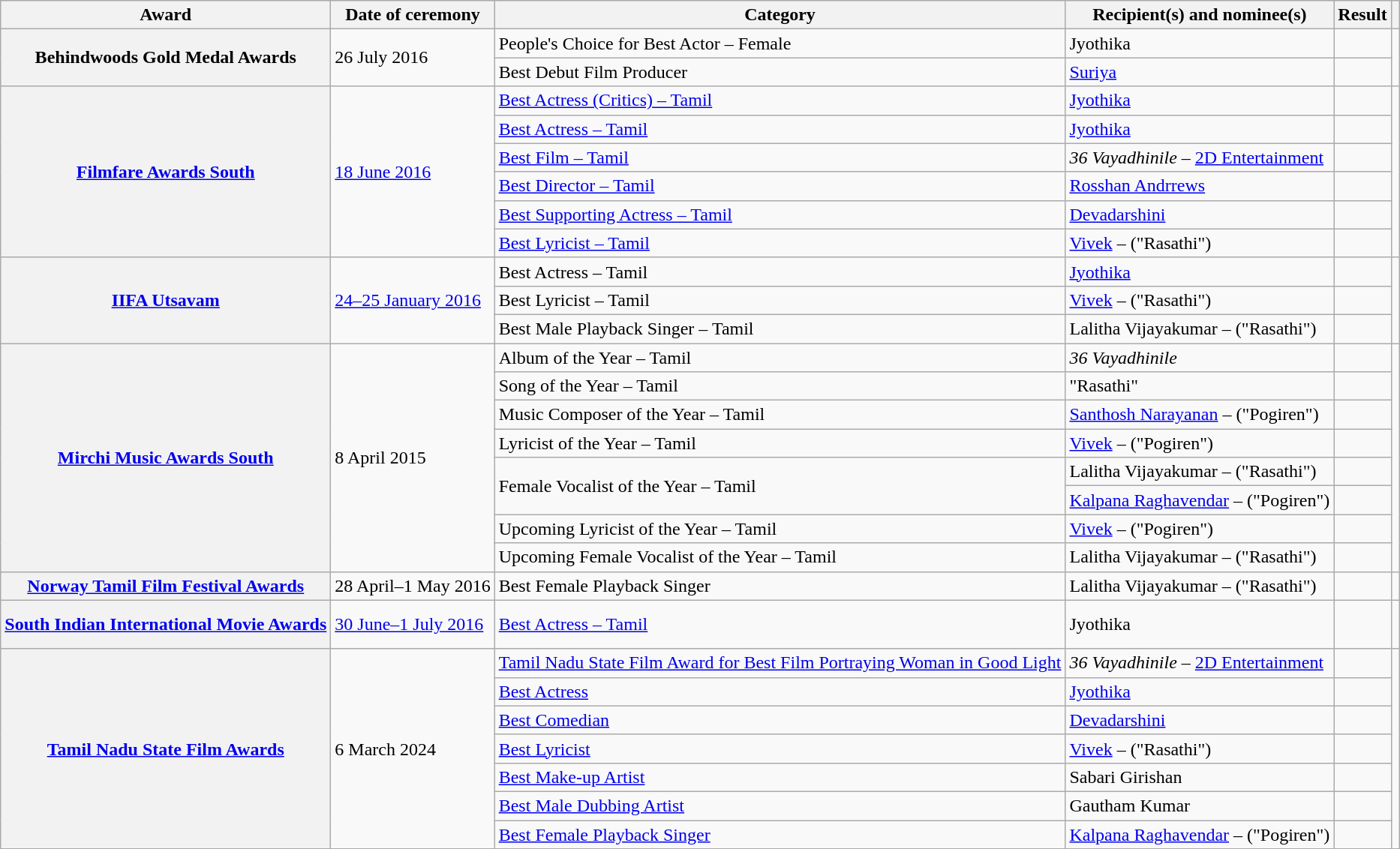<table class="wikitable plainrowheaders sortable">
<tr>
<th scope="col">Award</th>
<th scope="col">Date of ceremony</th>
<th scope="col">Category</th>
<th scope="col">Recipient(s) and nominee(s)</th>
<th scope="col" class="unsortable">Result</th>
<th scope="col" class="unsortable"></th>
</tr>
<tr>
<th scope="row" rowspan="2">Behindwoods Gold Medal Awards</th>
<td rowspan="2">26 July 2016</td>
<td>People's Choice for Best Actor – Female</td>
<td>Jyothika</td>
<td></td>
<td rowspan="2" style="text-align: center;"></td>
</tr>
<tr>
<td>Best Debut Film Producer</td>
<td><a href='#'>Suriya</a></td>
<td></td>
</tr>
<tr>
<th scope="row" rowspan="6"><a href='#'>Filmfare Awards South</a></th>
<td rowspan="6"><a href='#'>18 June 2016</a></td>
<td><a href='#'>Best Actress (Critics) – Tamil</a></td>
<td><a href='#'>Jyothika</a></td>
<td></td>
<td rowspan="6" style="text-align: center;"><br><br></td>
</tr>
<tr>
<td><a href='#'>Best Actress – Tamil</a></td>
<td><a href='#'>Jyothika</a></td>
<td></td>
</tr>
<tr>
<td><a href='#'>Best Film – Tamil</a></td>
<td><em>36 Vayadhinile</em> – <a href='#'>2D Entertainment</a></td>
<td></td>
</tr>
<tr>
<td><a href='#'>Best Director – Tamil</a></td>
<td><a href='#'>Rosshan Andrrews</a></td>
<td></td>
</tr>
<tr>
<td><a href='#'>Best Supporting Actress – Tamil</a></td>
<td><a href='#'>Devadarshini</a></td>
<td></td>
</tr>
<tr>
<td><a href='#'>Best Lyricist – Tamil</a></td>
<td><a href='#'>Vivek</a> – ("Rasathi")</td>
<td></td>
</tr>
<tr>
<th scope="row" rowspan="3"><a href='#'>IIFA Utsavam</a></th>
<td rowspan="3"><a href='#'>24–25 January 2016</a></td>
<td>Best Actress – Tamil</td>
<td><a href='#'>Jyothika</a></td>
<td></td>
<td rowspan="3" style="text-align: center;"><br></td>
</tr>
<tr>
<td>Best Lyricist – Tamil</td>
<td><a href='#'>Vivek</a> – ("Rasathi")</td>
<td></td>
</tr>
<tr>
<td>Best Male Playback Singer – Tamil</td>
<td>Lalitha Vijayakumar – ("Rasathi")</td>
<td></td>
</tr>
<tr>
<th rowspan="8" scope="row"><a href='#'>Mirchi Music Awards South</a></th>
<td rowspan="8">8 April 2015</td>
<td>Album of the Year – Tamil</td>
<td><em>36 Vayadhinile</em></td>
<td></td>
<td rowspan="8" style="text-align:center;"><br></td>
</tr>
<tr>
<td>Song of the Year – Tamil</td>
<td>"Rasathi"</td>
<td></td>
</tr>
<tr>
<td>Music Composer of the Year – Tamil</td>
<td><a href='#'>Santhosh Narayanan</a> – ("Pogiren")</td>
<td></td>
</tr>
<tr>
<td>Lyricist of the Year – Tamil</td>
<td><a href='#'>Vivek</a> – ("Pogiren")</td>
<td></td>
</tr>
<tr>
<td rowspan="2">Female Vocalist of the Year – Tamil</td>
<td>Lalitha Vijayakumar – ("Rasathi")</td>
<td></td>
</tr>
<tr>
<td><a href='#'>Kalpana Raghavendar</a> – ("Pogiren")</td>
<td></td>
</tr>
<tr>
<td>Upcoming Lyricist of the Year – Tamil</td>
<td><a href='#'>Vivek</a> – ("Pogiren")</td>
<td></td>
</tr>
<tr>
<td>Upcoming Female Vocalist of the Year – Tamil</td>
<td>Lalitha Vijayakumar – ("Rasathi")</td>
<td></td>
</tr>
<tr>
<th scope="row"><a href='#'>Norway Tamil Film Festival Awards</a></th>
<td>28 April–1 May 2016</td>
<td>Best Female Playback Singer</td>
<td>Lalitha Vijayakumar – ("Rasathi")</td>
<td></td>
<td style="text-align: center;"></td>
</tr>
<tr>
<th scope="row"><a href='#'>South Indian International Movie Awards</a></th>
<td><a href='#'>30 June–1 July 2016</a></td>
<td><a href='#'>Best Actress – Tamil</a></td>
<td>Jyothika</td>
<td></td>
<td style="text-align: center;"><br><br></td>
</tr>
<tr>
<th scope="row" rowspan="7"><a href='#'>Tamil Nadu State Film Awards</a></th>
<td rowspan="7">6 March 2024</td>
<td><a href='#'>Tamil Nadu State Film Award for Best Film Portraying Woman in Good Light</a></td>
<td><em>36 Vayadhinile</em> – <a href='#'>2D Entertainment</a></td>
<td></td>
<td rowspan="7" style="text-align: center;"><br></td>
</tr>
<tr>
<td><a href='#'>Best Actress</a></td>
<td><a href='#'>Jyothika</a></td>
<td></td>
</tr>
<tr>
<td><a href='#'>Best Comedian</a></td>
<td><a href='#'>Devadarshini</a></td>
<td></td>
</tr>
<tr>
<td><a href='#'>Best Lyricist</a></td>
<td><a href='#'>Vivek</a> – ("Rasathi")</td>
<td></td>
</tr>
<tr>
<td><a href='#'>Best Make-up Artist</a></td>
<td>Sabari Girishan</td>
<td></td>
</tr>
<tr>
<td><a href='#'>Best Male Dubbing Artist</a></td>
<td>Gautham Kumar</td>
<td></td>
</tr>
<tr>
<td><a href='#'>Best Female Playback Singer</a></td>
<td><a href='#'>Kalpana Raghavendar</a> – ("Pogiren")</td>
<td></td>
</tr>
</table>
